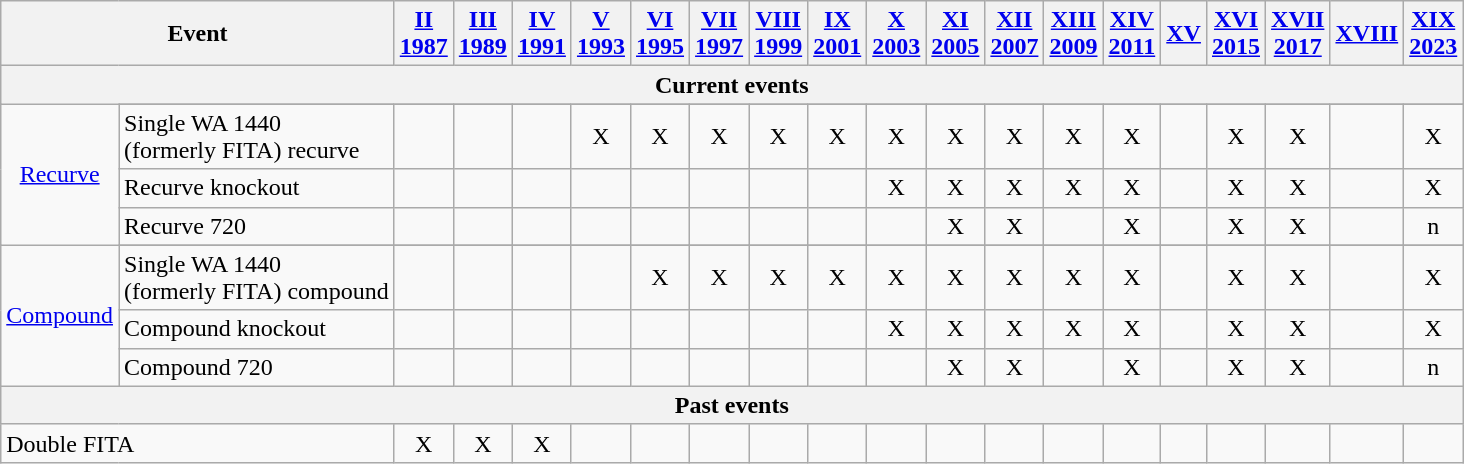<table class="wikitable" style="text-align:center">
<tr>
<th colspan=2>Event</th>
<th><a href='#'>II<br>1987</a></th>
<th><a href='#'>III<br>1989</a></th>
<th><a href='#'>IV<br>1991</a></th>
<th><a href='#'>V<br>1993</a></th>
<th><a href='#'>VI<br>1995</a></th>
<th><a href='#'>VII<br>1997</a></th>
<th><a href='#'>VIII<br>1999</a></th>
<th><a href='#'>IX<br>2001</a></th>
<th><a href='#'>X<br>2003</a></th>
<th><a href='#'>XI<br>2005</a></th>
<th><a href='#'>XII<br>2007</a></th>
<th><a href='#'>XIII<br>2009</a></th>
<th><a href='#'>XIV<br>2011</a></th>
<th><a href='#'>XV</a></th>
<th><a href='#'>XVI<br> 2015</a></th>
<th><a href='#'>XVII<br>2017</a></th>
<th><a href='#'>XVIII</a></th>
<th><a href='#'>XIX<br>2023</a></th>
</tr>
<tr>
<th colspan=20>Current events</th>
</tr>
<tr>
<td rowspan=4><a href='#'>Recurve</a></td>
</tr>
<tr>
<td align=left>Single WA 1440 <br>(formerly FITA) recurve</td>
<td></td>
<td></td>
<td></td>
<td>X</td>
<td>X</td>
<td>X</td>
<td>X</td>
<td>X</td>
<td>X</td>
<td>X</td>
<td>X</td>
<td>X</td>
<td>X</td>
<td></td>
<td>X</td>
<td>X</td>
<td></td>
<td>X</td>
</tr>
<tr>
<td align=left>Recurve knockout</td>
<td></td>
<td></td>
<td></td>
<td></td>
<td></td>
<td></td>
<td></td>
<td></td>
<td>X</td>
<td>X</td>
<td>X</td>
<td>X</td>
<td>X</td>
<td></td>
<td>X</td>
<td>X</td>
<td></td>
<td>X</td>
</tr>
<tr>
<td align=left>Recurve 720</td>
<td></td>
<td></td>
<td></td>
<td></td>
<td></td>
<td></td>
<td></td>
<td></td>
<td></td>
<td>X</td>
<td>X</td>
<td></td>
<td>X</td>
<td></td>
<td>X</td>
<td>X</td>
<td></td>
<td>n</td>
</tr>
<tr>
<td rowspan=4><a href='#'>Compound</a></td>
</tr>
<tr>
<td align=left>Single WA 1440 <br>(formerly FITA) compound</td>
<td></td>
<td></td>
<td></td>
<td></td>
<td>X</td>
<td>X</td>
<td>X</td>
<td>X</td>
<td>X</td>
<td>X</td>
<td>X</td>
<td>X</td>
<td>X</td>
<td></td>
<td>X</td>
<td>X</td>
<td></td>
<td>X</td>
</tr>
<tr>
<td align=left>Compound knockout</td>
<td></td>
<td></td>
<td></td>
<td></td>
<td></td>
<td></td>
<td></td>
<td></td>
<td>X</td>
<td>X</td>
<td>X</td>
<td>X</td>
<td>X</td>
<td></td>
<td>X</td>
<td>X</td>
<td></td>
<td>X</td>
</tr>
<tr>
<td align=left>Compound 720</td>
<td></td>
<td></td>
<td></td>
<td></td>
<td></td>
<td></td>
<td></td>
<td></td>
<td></td>
<td>X</td>
<td>X</td>
<td></td>
<td>X</td>
<td></td>
<td>X</td>
<td>X</td>
<td></td>
<td>n</td>
</tr>
<tr>
<th colspan=20>Past events</th>
</tr>
<tr>
<td colspan=2 align=left>Double FITA</td>
<td>X</td>
<td>X</td>
<td>X</td>
<td></td>
<td></td>
<td></td>
<td></td>
<td></td>
<td></td>
<td></td>
<td></td>
<td></td>
<td></td>
<td></td>
<td></td>
<td></td>
<td></td>
<td></td>
</tr>
</table>
